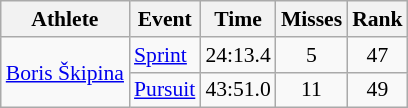<table class="wikitable" style="font-size:90%">
<tr>
<th>Athlete</th>
<th>Event</th>
<th>Time</th>
<th>Misses</th>
<th>Rank</th>
</tr>
<tr align=center>
<td align=left rowspan=2><a href='#'>Boris Škipina</a></td>
<td align=left><a href='#'>Sprint</a></td>
<td>24:13.4</td>
<td>5</td>
<td>47</td>
</tr>
<tr align=center>
<td align=left><a href='#'>Pursuit</a></td>
<td>43:51.0</td>
<td>11</td>
<td>49</td>
</tr>
</table>
